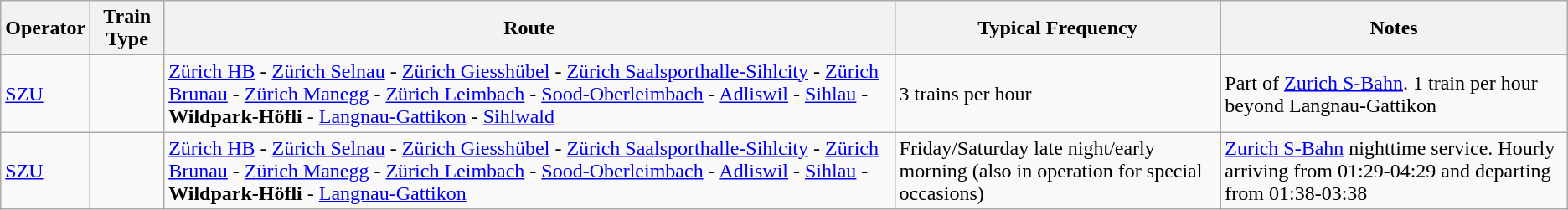<table class="wikitable vatop">
<tr>
<th>Operator</th>
<th>Train Type</th>
<th>Route</th>
<th>Typical Frequency</th>
<th>Notes</th>
</tr>
<tr>
<td><a href='#'>SZU</a></td>
<td></td>
<td><a href='#'>Zürich HB</a> - <a href='#'>Zürich Selnau</a> - <a href='#'>Zürich Giesshübel</a> - <a href='#'>Zürich Saalsporthalle-Sihlcity</a> - <a href='#'>Zürich Brunau</a> - <a href='#'>Zürich Manegg</a> - <a href='#'>Zürich Leimbach</a> - <a href='#'>Sood-Oberleimbach</a> - <a href='#'>Adliswil</a> - <a href='#'>Sihlau</a> - <strong>Wildpark-Höfli</strong> - <a href='#'>Langnau-Gattikon</a> - <a href='#'>Sihlwald</a></td>
<td>3 trains per hour</td>
<td>Part of <a href='#'>Zurich S-Bahn</a>. 1 train per hour beyond Langnau-Gattikon</td>
</tr>
<tr>
<td><a href='#'>SZU</a></td>
<td></td>
<td><a href='#'>Zürich HB</a> - <a href='#'>Zürich Selnau</a> - <a href='#'>Zürich Giesshübel</a> - <a href='#'>Zürich Saalsporthalle-Sihlcity</a> - <a href='#'>Zürich Brunau</a> - <a href='#'>Zürich Manegg</a> - <a href='#'>Zürich Leimbach</a> - <a href='#'>Sood-Oberleimbach</a> - <a href='#'>Adliswil</a> - <a href='#'>Sihlau</a> - <strong>Wildpark-Höfli</strong> - <a href='#'>Langnau-Gattikon</a></td>
<td>Friday/Saturday late night/early morning (also in operation for special occasions)</td>
<td><a href='#'>Zurich S-Bahn</a> nighttime service. Hourly arriving from 01:29-04:29 and departing from 01:38-03:38</td>
</tr>
</table>
